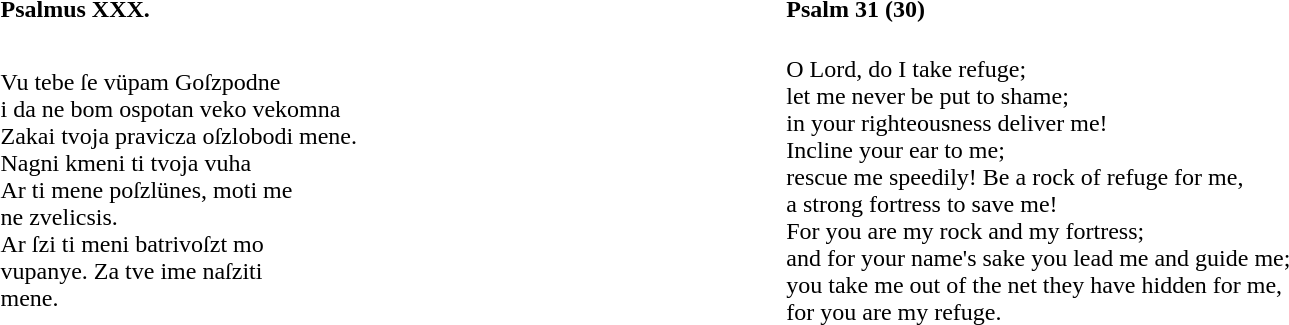<table width=100%>
<tr>
<td><br><strong>Psalmus XXX.</strong></td>
<td><br><strong>Psalm 31 (30)</strong></td>
</tr>
<tr>
<td><br>Vu tebe ſe vüpam Goſzpodne<br>
i da ne bom ospotan veko vekomna<br>
Zakai tvoja pravicza oſzlobodi mene.<br>
Nagni kmeni ti tvoja vuha<br>
Ar ti mene poſzlünes, moti me<br>
ne zvelicsis.<br>
Ar ſzi ti meni batrivoſzt mo<br>
vupanye. Za tve ime naſziti<br>
mene.</td>
<td><br>O Lord, do I take refuge;<br>
let me never be put to shame;<br>
in your righteousness deliver me!<br>
Incline your ear to me;<br>
rescue me speedily! Be a rock of refuge for me,<br>
a strong fortress to save me!<br>
For you are my rock and my fortress;<br>
and for your name's sake you lead me and guide me;<br>
you take me out of the net they have hidden for me,<br>
for you are my refuge.</td>
</tr>
</table>
